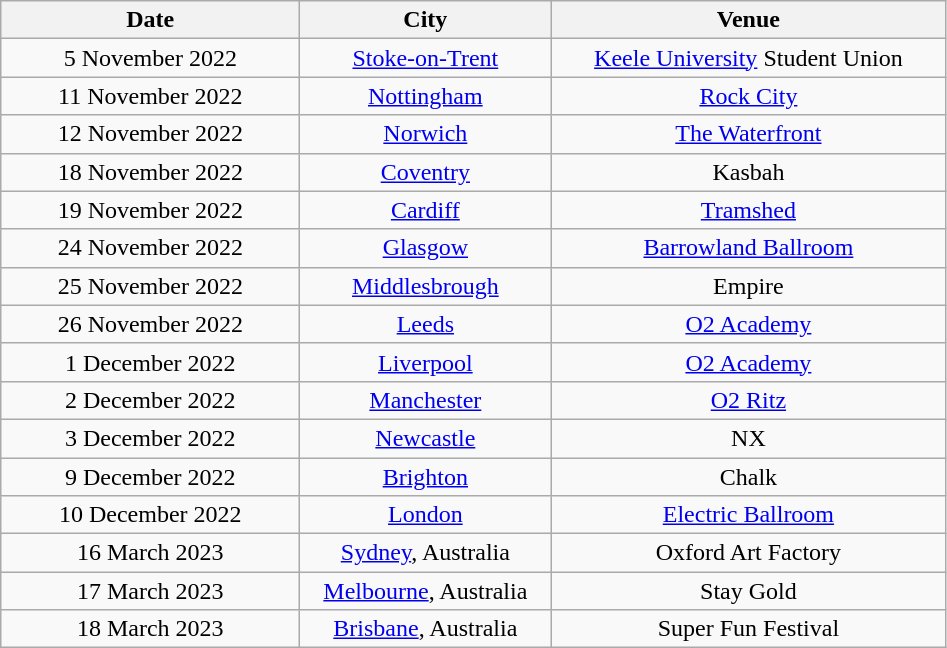<table class="wikitable" style="text-align:center;">
<tr>
<th scope="col" style="width:12em;">Date</th>
<th scope="col" style="width:10em;">City</th>
<th scope="col" style="width:16em;">Venue</th>
</tr>
<tr>
<td>5 November 2022</td>
<td><a href='#'>Stoke-on-Trent</a></td>
<td><a href='#'>Keele University</a> Student Union</td>
</tr>
<tr>
<td>11 November 2022</td>
<td><a href='#'>Nottingham</a></td>
<td><a href='#'>Rock City</a></td>
</tr>
<tr>
<td>12 November 2022</td>
<td><a href='#'>Norwich</a></td>
<td><a href='#'>The Waterfront</a></td>
</tr>
<tr>
<td>18 November 2022</td>
<td><a href='#'>Coventry</a></td>
<td>Kasbah</td>
</tr>
<tr>
<td>19 November 2022</td>
<td><a href='#'>Cardiff</a></td>
<td><a href='#'>Tramshed</a></td>
</tr>
<tr>
<td>24 November 2022</td>
<td><a href='#'>Glasgow</a></td>
<td><a href='#'>Barrowland Ballroom</a></td>
</tr>
<tr>
<td>25 November 2022</td>
<td><a href='#'>Middlesbrough</a></td>
<td>Empire</td>
</tr>
<tr>
<td>26 November 2022</td>
<td><a href='#'>Leeds</a></td>
<td><a href='#'>O2 Academy</a></td>
</tr>
<tr>
<td>1 December 2022</td>
<td><a href='#'>Liverpool</a></td>
<td><a href='#'>O2 Academy</a></td>
</tr>
<tr>
<td>2 December 2022</td>
<td><a href='#'>Manchester</a></td>
<td><a href='#'>O2 Ritz</a></td>
</tr>
<tr>
<td>3 December 2022</td>
<td><a href='#'>Newcastle</a></td>
<td>NX</td>
</tr>
<tr>
<td>9 December 2022</td>
<td><a href='#'>Brighton</a></td>
<td>Chalk</td>
</tr>
<tr>
<td>10 December 2022</td>
<td><a href='#'>London</a></td>
<td><a href='#'>Electric Ballroom</a></td>
</tr>
<tr>
<td>16 March 2023</td>
<td><a href='#'>Sydney</a>, Australia</td>
<td>Oxford Art Factory</td>
</tr>
<tr>
<td>17 March 2023</td>
<td><a href='#'>Melbourne</a>, Australia</td>
<td>Stay Gold</td>
</tr>
<tr>
<td>18 March 2023</td>
<td><a href='#'>Brisbane</a>, Australia</td>
<td>Super Fun Festival</td>
</tr>
</table>
